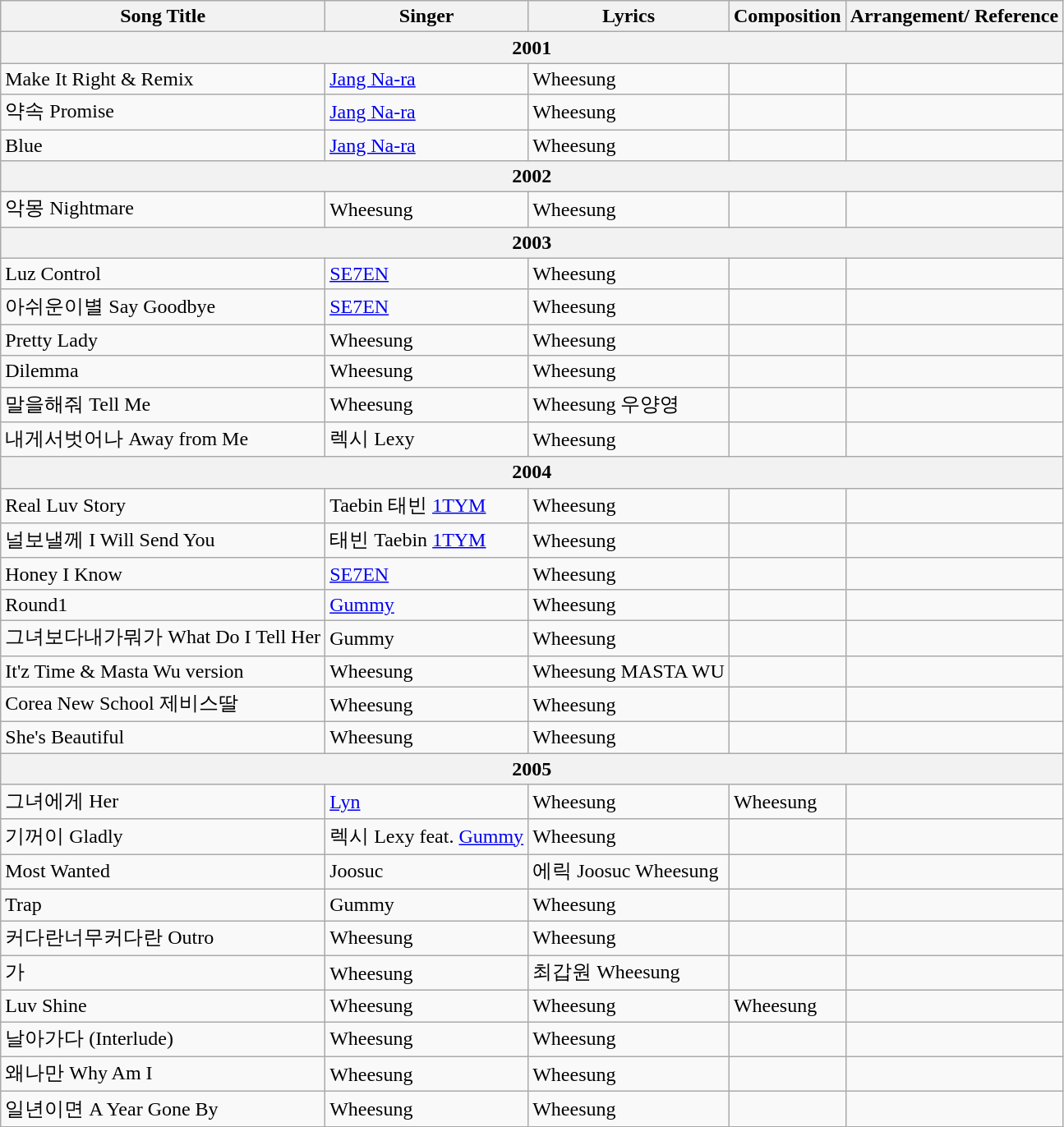<table class="wikitable" style="text-align:left">
<tr>
<th>Song Title</th>
<th>Singer</th>
<th>Lyrics  </th>
<th>Composition </th>
<th>Arrangement/ Reference</th>
</tr>
<tr>
<th colspan="5">2001</th>
</tr>
<tr>
<td>Make It Right & Remix</td>
<td><a href='#'>Jang Na-ra</a></td>
<td>Wheesung</td>
<td></td>
<td></td>
</tr>
<tr>
<td>약속 Promise</td>
<td><a href='#'>Jang Na-ra</a></td>
<td>Wheesung</td>
<td></td>
<td></td>
</tr>
<tr>
<td>Blue</td>
<td><a href='#'>Jang Na-ra</a></td>
<td>Wheesung</td>
<td></td>
<td></td>
</tr>
<tr>
<th colspan="5">2002</th>
</tr>
<tr>
<td>악몽 Nightmare</td>
<td>Wheesung</td>
<td>Wheesung</td>
<td></td>
<td></td>
</tr>
<tr>
<th colspan="5">2003</th>
</tr>
<tr>
<td>Luz Control</td>
<td><a href='#'>SE7EN</a></td>
<td>Wheesung</td>
<td></td>
<td></td>
</tr>
<tr>
<td>아쉬운이별 Say Goodbye</td>
<td><a href='#'>SE7EN</a></td>
<td>Wheesung</td>
<td></td>
<td></td>
</tr>
<tr>
<td>Pretty Lady</td>
<td>Wheesung</td>
<td>Wheesung</td>
<td></td>
<td></td>
</tr>
<tr>
<td>Dilemma</td>
<td>Wheesung</td>
<td>Wheesung</td>
<td></td>
<td></td>
</tr>
<tr>
<td>말을해줘 Tell Me</td>
<td>Wheesung</td>
<td>Wheesung 우양영</td>
<td></td>
<td></td>
</tr>
<tr>
<td>내게서벗어나 Away from Me</td>
<td>렉시 Lexy</td>
<td>Wheesung</td>
<td></td>
<td></td>
</tr>
<tr>
<th colspan="5">2004</th>
</tr>
<tr>
<td>Real Luv Story</td>
<td>Taebin 태빈 <a href='#'>1TYM</a></td>
<td>Wheesung</td>
<td></td>
<td></td>
</tr>
<tr>
<td>널보낼께 I Will Send You</td>
<td>태빈 Taebin <a href='#'>1TYM</a></td>
<td>Wheesung</td>
<td></td>
<td></td>
</tr>
<tr>
<td>Honey I Know</td>
<td><a href='#'>SE7EN</a></td>
<td>Wheesung</td>
<td></td>
<td></td>
</tr>
<tr>
<td>Round1</td>
<td><a href='#'>Gummy</a></td>
<td>Wheesung</td>
<td></td>
<td></td>
</tr>
<tr>
<td>그녀보다내가뭐가 What Do I Tell Her</td>
<td>Gummy</td>
<td>Wheesung</td>
<td></td>
<td></td>
</tr>
<tr>
<td>It'z Time & Masta Wu version</td>
<td>Wheesung</td>
<td>Wheesung MASTA WU</td>
<td></td>
<td></td>
</tr>
<tr>
<td>Corea New School 제비스딸</td>
<td>Wheesung</td>
<td>Wheesung</td>
<td></td>
<td></td>
</tr>
<tr>
<td>She's Beautiful</td>
<td>Wheesung</td>
<td>Wheesung</td>
<td></td>
<td></td>
</tr>
<tr>
<th colspan="5">2005</th>
</tr>
<tr>
<td>그녀에게 Her</td>
<td><a href='#'>Lyn</a></td>
<td>Wheesung</td>
<td>Wheesung</td>
<td></td>
</tr>
<tr>
<td>기꺼이	Gladly</td>
<td>렉시 Lexy  feat. <a href='#'>Gummy</a></td>
<td>Wheesung</td>
<td></td>
<td></td>
</tr>
<tr>
<td>Most Wanted</td>
<td>Joosuc</td>
<td>에릭 Joosuc Wheesung</td>
<td></td>
<td></td>
</tr>
<tr>
<td>Trap</td>
<td>Gummy</td>
<td>Wheesung</td>
<td></td>
<td></td>
</tr>
<tr>
<td>커다란너무커다란 Outro</td>
<td>Wheesung</td>
<td>Wheesung</td>
<td></td>
<td></td>
</tr>
<tr>
<td>가</td>
<td>Wheesung</td>
<td>최갑원 Wheesung</td>
<td></td>
<td></td>
</tr>
<tr>
<td>Luv Shine</td>
<td>Wheesung</td>
<td>Wheesung</td>
<td>Wheesung</td>
<td></td>
</tr>
<tr>
<td>날아가다 (Interlude)</td>
<td>Wheesung</td>
<td>Wheesung</td>
<td></td>
<td></td>
</tr>
<tr>
<td>왜나만	Why Am I</td>
<td>Wheesung</td>
<td>Wheesung</td>
<td></td>
<td></td>
</tr>
<tr>
<td>일년이면 A Year Gone By</td>
<td>Wheesung</td>
<td>Wheesung</td>
<td></td>
<td></td>
</tr>
</table>
